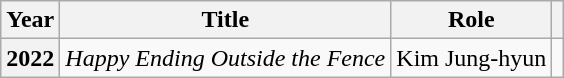<table class="wikitable sortable plainrowheaders">
<tr>
<th scope="col">Year</th>
<th scope="col">Title</th>
<th scope="col">Role</th>
<th scope="col" class="unsortable"></th>
</tr>
<tr>
<th scope="row">2022</th>
<td><em>Happy Ending Outside the Fence</em></td>
<td>Kim Jung-hyun</td>
<td></td>
</tr>
</table>
